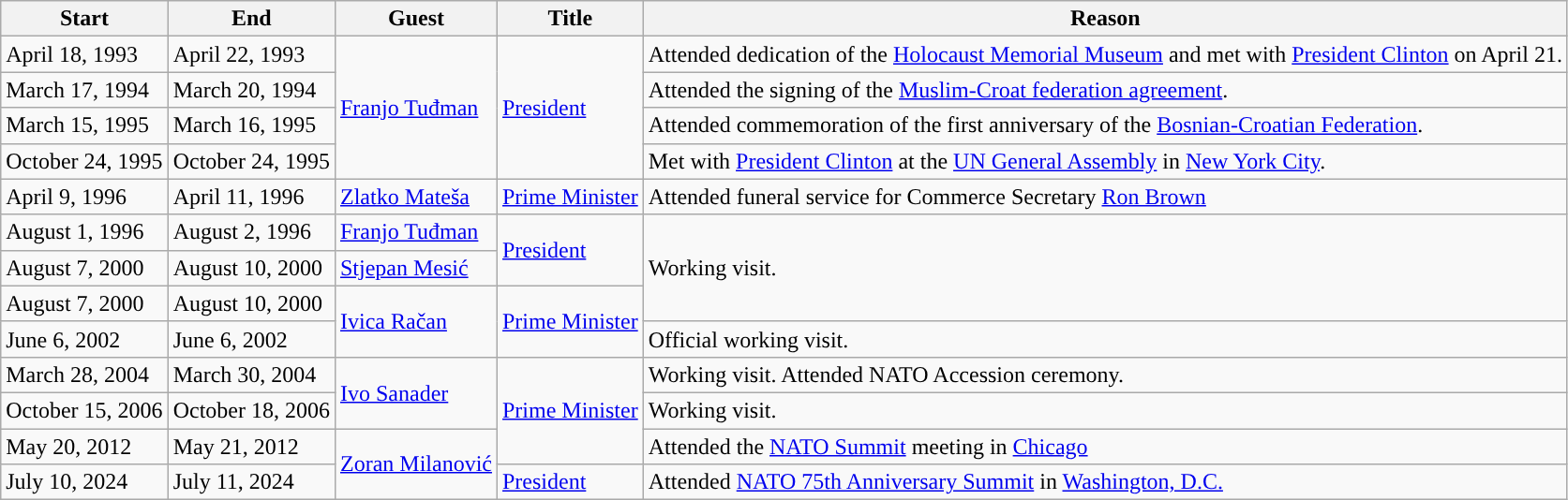<table class="wikitable sortable">
<tr>
<th>Start</th>
<th>End</th>
<th>Guest</th>
<th>Title</th>
<th>Reason</th>
</tr>
<tr>
<td>April 18, 1993</td>
<td>April 22, 1993</td>
<td rowspan=4><a href='#'>Franjo Tuđman</a></td>
<td rowspan=4><a href='#'>President</a></td>
<td>Attended dedication of the <a href='#'>Holocaust Memorial Museum</a> and met with <a href='#'>President Clinton</a> on April 21.</td>
</tr>
<tr>
<td>March 17, 1994</td>
<td>March 20, 1994</td>
<td>Attended the signing of the <a href='#'>Muslim-Croat federation agreement</a>.</td>
</tr>
<tr>
<td>March 15, 1995</td>
<td>March 16, 1995</td>
<td>Attended commemoration of the first anniversary of the <a href='#'>Bosnian-Croatian Federation</a>.</td>
</tr>
<tr>
<td>October 24, 1995</td>
<td>October 24, 1995</td>
<td>Met with <a href='#'>President Clinton</a> at the <a href='#'>UN General Assembly</a> in <a href='#'>New York City</a>.</td>
</tr>
<tr>
<td>April 9, 1996</td>
<td>April 11, 1996</td>
<td><a href='#'>Zlatko Mateša</a></td>
<td><a href='#'>Prime Minister</a></td>
<td>Attended funeral service for Commerce Secretary <a href='#'>Ron Brown</a></td>
</tr>
<tr>
<td>August 1, 1996</td>
<td>August 2, 1996</td>
<td><a href='#'>Franjo Tuđman</a></td>
<td rowspan=2><a href='#'>President</a></td>
<td rowspan=3>Working visit.</td>
</tr>
<tr>
<td>August 7, 2000</td>
<td>August 10, 2000</td>
<td><a href='#'>Stjepan Mesić</a></td>
</tr>
<tr>
<td>August 7, 2000</td>
<td>August 10, 2000</td>
<td rowspan=2><a href='#'>Ivica Račan</a></td>
<td rowspan=2><a href='#'>Prime Minister</a></td>
</tr>
<tr>
<td>June 6, 2002</td>
<td>June 6, 2002</td>
<td>Official working visit.</td>
</tr>
<tr>
<td>March 28, 2004</td>
<td>March 30, 2004</td>
<td rowspan=2><a href='#'>Ivo Sanader</a></td>
<td rowspan="3"><a href='#'>Prime Minister</a></td>
<td>Working visit. Attended NATO Accession ceremony.</td>
</tr>
<tr>
<td>October 15, 2006</td>
<td>October 18, 2006</td>
<td>Working visit.</td>
</tr>
<tr>
<td>May 20, 2012</td>
<td>May 21, 2012</td>
<td rowspan=2><a href='#'>Zoran Milanović</a></td>
<td>Attended the <a href='#'>NATO Summit</a> meeting in <a href='#'>Chicago</a></td>
</tr>
<tr>
<td>July 10, 2024</td>
<td>July 11, 2024</td>
<td><a href='#'>President</a></td>
<td>Attended <a href='#'>NATO 75th Anniversary Summit</a> in <a href='#'>Washington, D.C.</a></td>
</tr>
</table>
